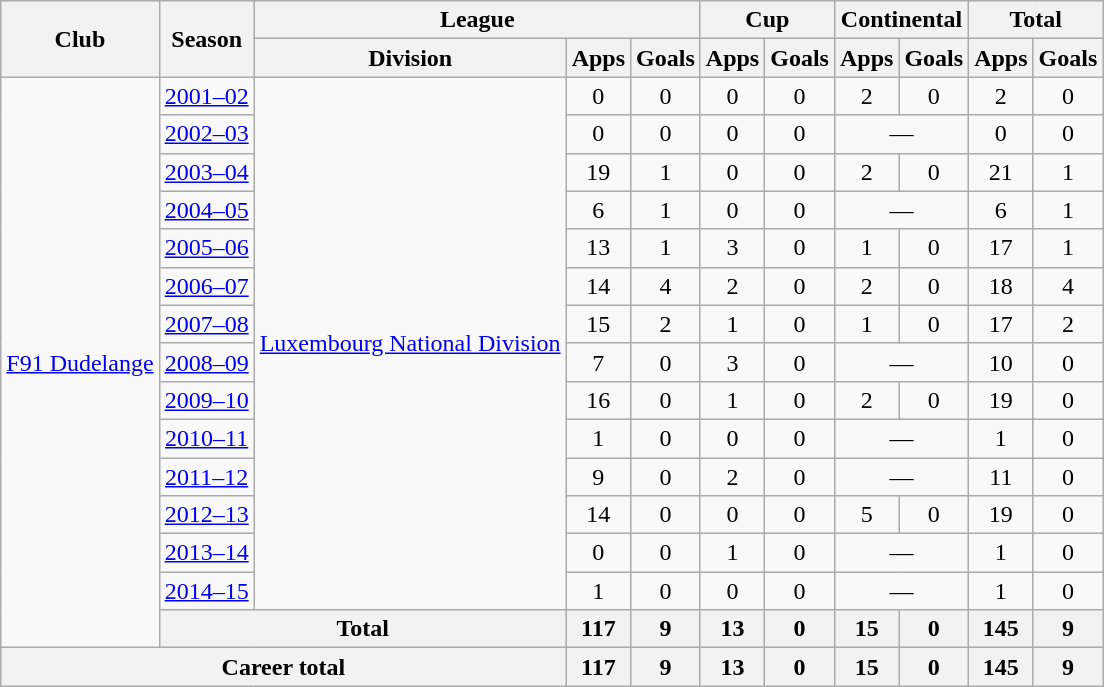<table class="wikitable" style="text-align:center">
<tr>
<th rowspan="2">Club</th>
<th rowspan="2">Season</th>
<th colspan="3">League</th>
<th colspan="2">Cup</th>
<th colspan="2">Continental</th>
<th colspan="2">Total</th>
</tr>
<tr>
<th>Division</th>
<th>Apps</th>
<th>Goals</th>
<th>Apps</th>
<th>Goals</th>
<th>Apps</th>
<th>Goals</th>
<th>Apps</th>
<th>Goals</th>
</tr>
<tr>
<td rowspan="15"><a href='#'>F91 Dudelange</a></td>
<td><a href='#'>2001–02</a></td>
<td rowspan=14><a href='#'>Luxembourg National Division</a></td>
<td>0</td>
<td>0</td>
<td>0</td>
<td>0</td>
<td>2</td>
<td>0</td>
<td>2</td>
<td>0</td>
</tr>
<tr>
<td><a href='#'>2002–03</a></td>
<td>0</td>
<td>0</td>
<td>0</td>
<td>0</td>
<td colspan="2">—</td>
<td>0</td>
<td>0</td>
</tr>
<tr>
<td><a href='#'>2003–04</a></td>
<td>19</td>
<td>1</td>
<td>0</td>
<td>0</td>
<td>2</td>
<td>0</td>
<td>21</td>
<td>1</td>
</tr>
<tr>
<td><a href='#'>2004–05</a></td>
<td>6</td>
<td>1</td>
<td>0</td>
<td>0</td>
<td colspan="2">—</td>
<td>6</td>
<td>1</td>
</tr>
<tr>
<td><a href='#'>2005–06</a></td>
<td>13</td>
<td>1</td>
<td>3</td>
<td>0</td>
<td>1</td>
<td>0</td>
<td>17</td>
<td>1</td>
</tr>
<tr>
<td><a href='#'>2006–07</a></td>
<td>14</td>
<td>4</td>
<td>2</td>
<td>0</td>
<td>2</td>
<td>0</td>
<td>18</td>
<td>4</td>
</tr>
<tr>
<td><a href='#'>2007–08</a></td>
<td>15</td>
<td>2</td>
<td>1</td>
<td>0</td>
<td>1</td>
<td>0</td>
<td>17</td>
<td>2</td>
</tr>
<tr>
<td><a href='#'>2008–09</a></td>
<td>7</td>
<td>0</td>
<td>3</td>
<td>0</td>
<td colspan="2">—</td>
<td>10</td>
<td>0</td>
</tr>
<tr>
<td><a href='#'>2009–10</a></td>
<td>16</td>
<td>0</td>
<td>1</td>
<td>0</td>
<td>2</td>
<td>0</td>
<td>19</td>
<td>0</td>
</tr>
<tr>
<td><a href='#'>2010–11</a></td>
<td>1</td>
<td>0</td>
<td>0</td>
<td>0</td>
<td colspan="2">—</td>
<td>1</td>
<td>0</td>
</tr>
<tr>
<td><a href='#'>2011–12</a></td>
<td>9</td>
<td>0</td>
<td>2</td>
<td>0</td>
<td colspan="2">—</td>
<td>11</td>
<td>0</td>
</tr>
<tr>
<td><a href='#'>2012–13</a></td>
<td>14</td>
<td>0</td>
<td>0</td>
<td>0</td>
<td>5</td>
<td>0</td>
<td>19</td>
<td>0</td>
</tr>
<tr>
<td><a href='#'>2013–14</a></td>
<td>0</td>
<td>0</td>
<td>1</td>
<td>0</td>
<td colspan="2">—</td>
<td>1</td>
<td>0</td>
</tr>
<tr>
<td><a href='#'>2014–15</a></td>
<td>1</td>
<td>0</td>
<td>0</td>
<td>0</td>
<td colspan="2">—</td>
<td>1</td>
<td>0</td>
</tr>
<tr>
<th colspan="2">Total</th>
<th>117</th>
<th>9</th>
<th>13</th>
<th>0</th>
<th>15</th>
<th>0</th>
<th>145</th>
<th>9</th>
</tr>
<tr>
<th colspan="3">Career total</th>
<th>117</th>
<th>9</th>
<th>13</th>
<th>0</th>
<th>15</th>
<th>0</th>
<th>145</th>
<th>9</th>
</tr>
</table>
